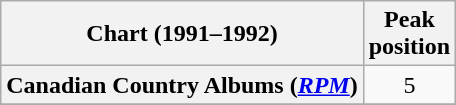<table class="wikitable sortable plainrowheaders" style="text-align:center">
<tr>
<th scope="col">Chart (1991–1992)</th>
<th scope="col">Peak<br>position</th>
</tr>
<tr>
<th scope="row">Canadian Country Albums (<em><a href='#'>RPM</a></em>)</th>
<td>5</td>
</tr>
<tr>
</tr>
<tr>
</tr>
</table>
